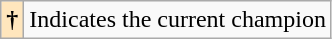<table class="wikitable">
<tr>
<th style="background-color:#FFE6BD">†</th>
<td>Indicates the current champion</td>
</tr>
</table>
